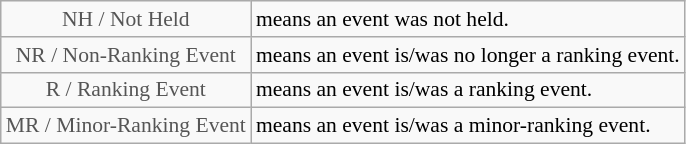<table class="wikitable" style="font-size:90%">
<tr>
<td style="text-align:center; color:#555555;" colspan="4">NH / Not Held</td>
<td>means an event was not held.</td>
</tr>
<tr>
<td style="text-align:center; color:#555555;" colspan="4">NR / Non-Ranking Event</td>
<td>means an event is/was no longer a ranking event.</td>
</tr>
<tr>
<td style="text-align:center; color:#555555;" colspan="4">R / Ranking Event</td>
<td>means an event is/was a ranking event.</td>
</tr>
<tr>
<td style="text-align:center; color:#555555;" colspan="4">MR / Minor-Ranking Event</td>
<td>means an event is/was a minor-ranking event.</td>
</tr>
</table>
